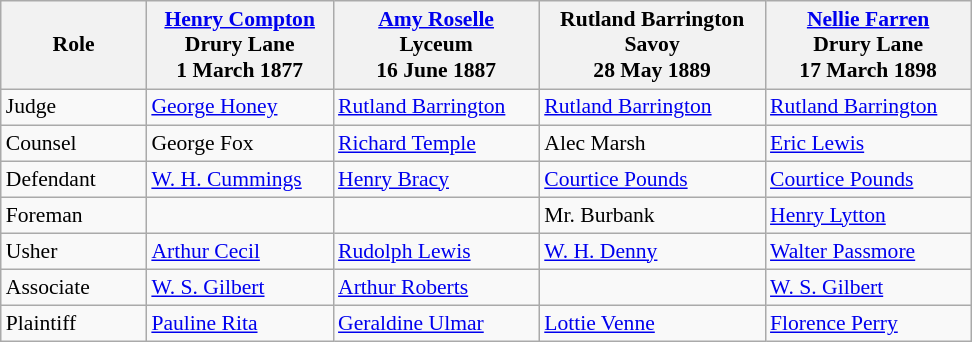<table Class="wikitable" style="width:45em; font-size:90%; line-height:1.2">
<tr>
<th style="width:15%;">Role</th>
<th><a href='#'>Henry Compton</a><br>Drury Lane<br>1 March 1877</th>
<th><a href='#'>Amy Roselle</a><br>Lyceum<br>16 June 1887</th>
<th>Rutland Barrington<br>Savoy<br>28 May 1889</th>
<th><a href='#'>Nellie Farren</a><br>Drury Lane<br>17 March 1898</th>
</tr>
<tr>
<td>Judge</td>
<td><a href='#'>George Honey</a></td>
<td><a href='#'>Rutland Barrington</a></td>
<td><a href='#'>Rutland Barrington</a></td>
<td><a href='#'>Rutland Barrington</a></td>
</tr>
<tr>
<td>Counsel</td>
<td>George Fox</td>
<td><a href='#'>Richard Temple</a></td>
<td>Alec Marsh</td>
<td><a href='#'>Eric Lewis</a></td>
</tr>
<tr>
<td>Defendant</td>
<td><a href='#'>W. H. Cummings</a></td>
<td><a href='#'>Henry Bracy</a></td>
<td><a href='#'>Courtice Pounds</a></td>
<td><a href='#'>Courtice Pounds</a></td>
</tr>
<tr>
<td>Foreman</td>
<td></td>
<td></td>
<td>Mr. Burbank</td>
<td><a href='#'>Henry Lytton</a></td>
</tr>
<tr>
<td>Usher</td>
<td><a href='#'>Arthur Cecil</a></td>
<td><a href='#'>Rudolph Lewis</a></td>
<td><a href='#'>W. H. Denny</a></td>
<td><a href='#'>Walter Passmore</a></td>
</tr>
<tr>
<td>Associate</td>
<td><a href='#'>W. S. Gilbert</a></td>
<td><a href='#'>Arthur Roberts</a></td>
<td></td>
<td><a href='#'>W. S. Gilbert</a></td>
</tr>
<tr>
<td>Plaintiff</td>
<td><a href='#'>Pauline Rita</a></td>
<td><a href='#'>Geraldine Ulmar</a></td>
<td><a href='#'>Lottie Venne</a></td>
<td><a href='#'>Florence Perry</a></td>
</tr>
</table>
